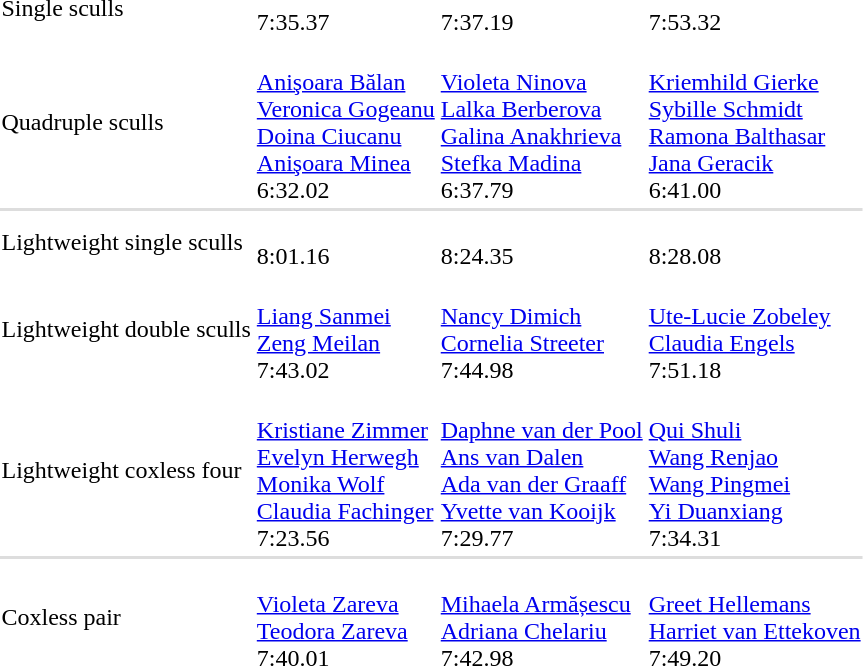<table>
<tr>
<td>Single sculls</td>
<td><br>7:35.37</td>
<td><br>7:37.19</td>
<td><br>7:53.32</td>
</tr>
<tr>
<td>Quadruple sculls</td>
<td><br><a href='#'>Anişoara Bălan</a><br><a href='#'>Veronica Gogeanu</a><br><a href='#'>Doina Ciucanu</a><br><a href='#'>Anişoara Minea</a><br>6:32.02</td>
<td><br><a href='#'>Violeta Ninova</a><br><a href='#'>Lalka Berberova</a><br><a href='#'>Galina Anakhrieva</a><br><a href='#'>Stefka Madina</a><br>6:37.79</td>
<td><br><a href='#'>Kriemhild Gierke</a><br><a href='#'>Sybille Schmidt</a><br><a href='#'>Ramona Balthasar</a><br><a href='#'>Jana Geracik</a><br>6:41.00</td>
</tr>
<tr bgcolor=#DDDDDD>
<td colspan=7></td>
</tr>
<tr>
<td>Lightweight single sculls</td>
<td><br>8:01.16</td>
<td><br>8:24.35</td>
<td><br>8:28.08</td>
</tr>
<tr>
<td>Lightweight double sculls</td>
<td><br><a href='#'>Liang Sanmei</a><br><a href='#'>Zeng Meilan</a><br>7:43.02</td>
<td><br><a href='#'>Nancy Dimich</a><br><a href='#'>Cornelia Streeter</a><br>7:44.98</td>
<td><br><a href='#'>Ute-Lucie Zobeley</a><br><a href='#'>Claudia Engels</a><br>7:51.18</td>
</tr>
<tr>
<td>Lightweight coxless four</td>
<td><br><a href='#'>Kristiane Zimmer</a><br><a href='#'>Evelyn Herwegh</a><br><a href='#'>Monika Wolf</a><br><a href='#'>Claudia Fachinger</a><br>7:23.56</td>
<td><br><a href='#'>Daphne van der Pool</a><br><a href='#'>Ans van Dalen</a><br><a href='#'>Ada van der Graaff</a><br><a href='#'>Yvette van Kooijk</a><br>7:29.77</td>
<td><br><a href='#'>Qui Shuli</a><br><a href='#'>Wang Renjao</a><br><a href='#'>Wang Pingmei</a><br><a href='#'>Yi Duanxiang</a><br>7:34.31</td>
</tr>
<tr bgcolor=#DDDDDD>
<td colspan=7></td>
</tr>
<tr>
<td>Coxless pair</td>
<td><br><a href='#'>Violeta Zareva</a><br><a href='#'>Teodora Zareva</a><br>7:40.01</td>
<td><br><a href='#'>Mihaela Armășescu</a><br><a href='#'>Adriana Chelariu</a><br>7:42.98</td>
<td><br><a href='#'>Greet Hellemans</a><br><a href='#'>Harriet van Ettekoven</a><br>7:49.20</td>
</tr>
</table>
